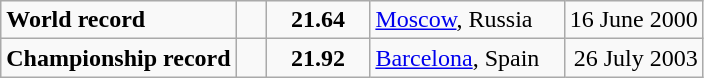<table class="wikitable">
<tr>
<td><strong>World record</strong></td>
<td style="padding-right:1em"></td>
<td style="text-align:center;padding-left:1em; padding-right:1em;"><strong>21.64</strong></td>
<td style="padding-right:1em"><a href='#'>Moscow</a>, Russia</td>
<td align=right>16 June 2000</td>
</tr>
<tr>
<td><strong>Championship record</strong></td>
<td style="padding-right:1em"></td>
<td style="text-align:center;padding-left:1em; padding-right:1em;"><strong>21.92</strong></td>
<td style="padding-right:1em"><a href='#'>Barcelona</a>, Spain</td>
<td align=right>26 July 2003</td>
</tr>
</table>
